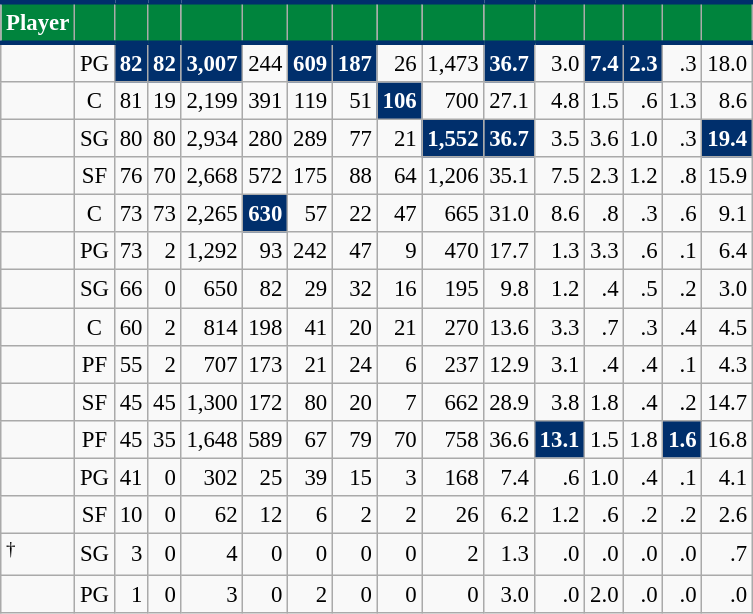<table class="wikitable sortable" style="font-size: 95%; text-align:right;">
<tr>
<th style="background:#00843D; color:#FFFFFF; border-top:#002F6C 3px solid; border-bottom:#002F6C 3px solid;">Player</th>
<th style="background:#00843D; color:#FFFFFF; border-top:#002F6C 3px solid; border-bottom:#002F6C 3px solid;"></th>
<th style="background:#00843D; color:#FFFFFF; border-top:#002F6C 3px solid; border-bottom:#002F6C 3px solid;"></th>
<th style="background:#00843D; color:#FFFFFF; border-top:#002F6C 3px solid; border-bottom:#002F6C 3px solid;"></th>
<th style="background:#00843D; color:#FFFFFF; border-top:#002F6C 3px solid; border-bottom:#002F6C 3px solid;"></th>
<th style="background:#00843D; color:#FFFFFF; border-top:#002F6C 3px solid; border-bottom:#002F6C 3px solid;"></th>
<th style="background:#00843D; color:#FFFFFF; border-top:#002F6C 3px solid; border-bottom:#002F6C 3px solid;"></th>
<th style="background:#00843D; color:#FFFFFF; border-top:#002F6C 3px solid; border-bottom:#002F6C 3px solid;"></th>
<th style="background:#00843D; color:#FFFFFF; border-top:#002F6C 3px solid; border-bottom:#002F6C 3px solid;"></th>
<th style="background:#00843D; color:#FFFFFF; border-top:#002F6C 3px solid; border-bottom:#002F6C 3px solid;"></th>
<th style="background:#00843D; color:#FFFFFF; border-top:#002F6C 3px solid; border-bottom:#002F6C 3px solid;"></th>
<th style="background:#00843D; color:#FFFFFF; border-top:#002F6C 3px solid; border-bottom:#002F6C 3px solid;"></th>
<th style="background:#00843D; color:#FFFFFF; border-top:#002F6C 3px solid; border-bottom:#002F6C 3px solid;"></th>
<th style="background:#00843D; color:#FFFFFF; border-top:#002F6C 3px solid; border-bottom:#002F6C 3px solid;"></th>
<th style="background:#00843D; color:#FFFFFF; border-top:#002F6C 3px solid; border-bottom:#002F6C 3px solid;"></th>
<th style="background:#00843D; color:#FFFFFF; border-top:#002F6C 3px solid; border-bottom:#002F6C 3px solid;"></th>
</tr>
<tr>
<td style="text-align:left;"></td>
<td style="text-align:center;">PG</td>
<td style="background:#002F6C; color:#FFFFFF;"><strong>82</strong></td>
<td style="background:#002F6C; color:#FFFFFF;"><strong>82</strong></td>
<td style="background:#002F6C; color:#FFFFFF;"><strong>3,007</strong></td>
<td>244</td>
<td style="background:#002F6C; color:#FFFFFF;"><strong>609</strong></td>
<td style="background:#002F6C; color:#FFFFFF;"><strong>187</strong></td>
<td>26</td>
<td>1,473</td>
<td style="background:#002F6C; color:#FFFFFF;"><strong>36.7</strong></td>
<td>3.0</td>
<td style="background:#002F6C; color:#FFFFFF;"><strong>7.4</strong></td>
<td style="background:#002F6C; color:#FFFFFF;"><strong>2.3</strong></td>
<td>.3</td>
<td>18.0</td>
</tr>
<tr>
<td style="text-align:left;"></td>
<td style="text-align:center;">C</td>
<td>81</td>
<td>19</td>
<td>2,199</td>
<td>391</td>
<td>119</td>
<td>51</td>
<td style="background:#002F6C; color:#FFFFFF;"><strong>106</strong></td>
<td>700</td>
<td>27.1</td>
<td>4.8</td>
<td>1.5</td>
<td>.6</td>
<td>1.3</td>
<td>8.6</td>
</tr>
<tr>
<td style="text-align:left;"></td>
<td style="text-align:center;">SG</td>
<td>80</td>
<td>80</td>
<td>2,934</td>
<td>280</td>
<td>289</td>
<td>77</td>
<td>21</td>
<td style="background:#002F6C; color:#FFFFFF;"><strong>1,552</strong></td>
<td style="background:#002F6C; color:#FFFFFF;"><strong>36.7</strong></td>
<td>3.5</td>
<td>3.6</td>
<td>1.0</td>
<td>.3</td>
<td style="background:#002F6C; color:#FFFFFF;"><strong>19.4</strong></td>
</tr>
<tr>
<td style="text-align:left;"></td>
<td style="text-align:center;">SF</td>
<td>76</td>
<td>70</td>
<td>2,668</td>
<td>572</td>
<td>175</td>
<td>88</td>
<td>64</td>
<td>1,206</td>
<td>35.1</td>
<td>7.5</td>
<td>2.3</td>
<td>1.2</td>
<td>.8</td>
<td>15.9</td>
</tr>
<tr>
<td style="text-align:left;"></td>
<td style="text-align:center;">C</td>
<td>73</td>
<td>73</td>
<td>2,265</td>
<td style="background:#002F6C; color:#FFFFFF;"><strong>630</strong></td>
<td>57</td>
<td>22</td>
<td>47</td>
<td>665</td>
<td>31.0</td>
<td>8.6</td>
<td>.8</td>
<td>.3</td>
<td>.6</td>
<td>9.1</td>
</tr>
<tr>
<td style="text-align:left;"></td>
<td style="text-align:center;">PG</td>
<td>73</td>
<td>2</td>
<td>1,292</td>
<td>93</td>
<td>242</td>
<td>47</td>
<td>9</td>
<td>470</td>
<td>17.7</td>
<td>1.3</td>
<td>3.3</td>
<td>.6</td>
<td>.1</td>
<td>6.4</td>
</tr>
<tr>
<td style="text-align:left;"></td>
<td style="text-align:center;">SG</td>
<td>66</td>
<td>0</td>
<td>650</td>
<td>82</td>
<td>29</td>
<td>32</td>
<td>16</td>
<td>195</td>
<td>9.8</td>
<td>1.2</td>
<td>.4</td>
<td>.5</td>
<td>.2</td>
<td>3.0</td>
</tr>
<tr>
<td style="text-align:left;"></td>
<td style="text-align:center;">C</td>
<td>60</td>
<td>2</td>
<td>814</td>
<td>198</td>
<td>41</td>
<td>20</td>
<td>21</td>
<td>270</td>
<td>13.6</td>
<td>3.3</td>
<td>.7</td>
<td>.3</td>
<td>.4</td>
<td>4.5</td>
</tr>
<tr>
<td style="text-align:left;"></td>
<td style="text-align:center;">PF</td>
<td>55</td>
<td>2</td>
<td>707</td>
<td>173</td>
<td>21</td>
<td>24</td>
<td>6</td>
<td>237</td>
<td>12.9</td>
<td>3.1</td>
<td>.4</td>
<td>.4</td>
<td>.1</td>
<td>4.3</td>
</tr>
<tr>
<td style="text-align:left;"></td>
<td style="text-align:center;">SF</td>
<td>45</td>
<td>45</td>
<td>1,300</td>
<td>172</td>
<td>80</td>
<td>20</td>
<td>7</td>
<td>662</td>
<td>28.9</td>
<td>3.8</td>
<td>1.8</td>
<td>.4</td>
<td>.2</td>
<td>14.7</td>
</tr>
<tr>
<td style="text-align:left;"></td>
<td style="text-align:center;">PF</td>
<td>45</td>
<td>35</td>
<td>1,648</td>
<td>589</td>
<td>67</td>
<td>79</td>
<td>70</td>
<td>758</td>
<td>36.6</td>
<td style="background:#002F6C; color:#FFFFFF;"><strong>13.1</strong></td>
<td>1.5</td>
<td>1.8</td>
<td style="background:#002F6C; color:#FFFFFF;"><strong>1.6</strong></td>
<td>16.8</td>
</tr>
<tr>
<td style="text-align:left;"></td>
<td style="text-align:center;">PG</td>
<td>41</td>
<td>0</td>
<td>302</td>
<td>25</td>
<td>39</td>
<td>15</td>
<td>3</td>
<td>168</td>
<td>7.4</td>
<td>.6</td>
<td>1.0</td>
<td>.4</td>
<td>.1</td>
<td>4.1</td>
</tr>
<tr>
<td style="text-align:left;"></td>
<td style="text-align:center;">SF</td>
<td>10</td>
<td>0</td>
<td>62</td>
<td>12</td>
<td>6</td>
<td>2</td>
<td>2</td>
<td>26</td>
<td>6.2</td>
<td>1.2</td>
<td>.6</td>
<td>.2</td>
<td>.2</td>
<td>2.6</td>
</tr>
<tr>
<td style="text-align:left;"><sup>†</sup></td>
<td style="text-align:center;">SG</td>
<td>3</td>
<td>0</td>
<td>4</td>
<td>0</td>
<td>0</td>
<td>0</td>
<td>0</td>
<td>2</td>
<td>1.3</td>
<td>.0</td>
<td>.0</td>
<td>.0</td>
<td>.0</td>
<td>.7</td>
</tr>
<tr>
<td style="text-align:left;"></td>
<td style="text-align:center;">PG</td>
<td>1</td>
<td>0</td>
<td>3</td>
<td>0</td>
<td>2</td>
<td>0</td>
<td>0</td>
<td>0</td>
<td>3.0</td>
<td>.0</td>
<td>2.0</td>
<td>.0</td>
<td>.0</td>
<td>.0</td>
</tr>
</table>
